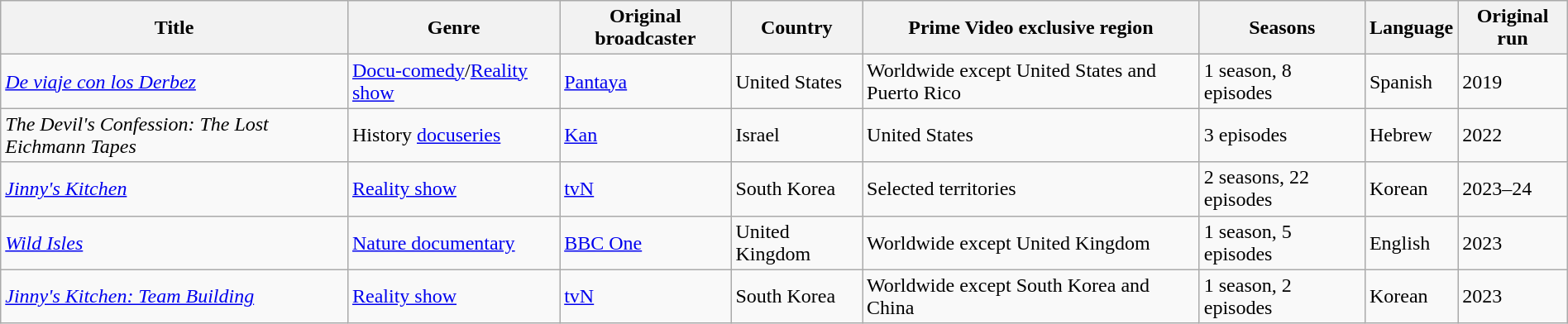<table class="wikitable sortable" style="width:100%;">
<tr>
<th>Title</th>
<th>Genre</th>
<th>Original broadcaster</th>
<th>Country</th>
<th>Prime Video exclusive region</th>
<th>Seasons</th>
<th>Language</th>
<th>Original run</th>
</tr>
<tr>
<td><em><a href='#'>De viaje con los Derbez</a></em></td>
<td><a href='#'>Docu-comedy</a>/<a href='#'>Reality show</a></td>
<td><a href='#'>Pantaya</a></td>
<td>United States</td>
<td>Worldwide except United States and Puerto Rico</td>
<td>1 season, 8 episodes</td>
<td>Spanish</td>
<td>2019</td>
</tr>
<tr>
<td><em>The Devil's Confession: The Lost Eichmann Tapes</em></td>
<td>History <a href='#'>docuseries</a></td>
<td><a href='#'>Kan</a></td>
<td>Israel</td>
<td>United States</td>
<td>3 episodes</td>
<td>Hebrew</td>
<td>2022</td>
</tr>
<tr>
<td><em><a href='#'>Jinny's Kitchen</a></em></td>
<td><a href='#'>Reality show</a></td>
<td><a href='#'>tvN</a></td>
<td>South Korea</td>
<td>Selected territories</td>
<td>2 seasons, 22 episodes</td>
<td>Korean</td>
<td>2023–24</td>
</tr>
<tr>
<td><em><a href='#'>Wild Isles</a></em></td>
<td><a href='#'>Nature documentary</a></td>
<td><a href='#'>BBC One</a></td>
<td>United Kingdom</td>
<td>Worldwide except United Kingdom</td>
<td>1 season, 5 episodes</td>
<td>English</td>
<td>2023</td>
</tr>
<tr>
<td><em><a href='#'>Jinny's Kitchen: Team Building</a></em></td>
<td><a href='#'>Reality show</a></td>
<td><a href='#'>tvN</a></td>
<td>South Korea</td>
<td>Worldwide except South Korea and China</td>
<td>1 season, 2 episodes</td>
<td>Korean</td>
<td>2023</td>
</tr>
</table>
